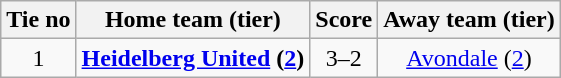<table class="wikitable" style="text-align:center">
<tr>
<th>Tie no</th>
<th>Home team (tier)</th>
<th>Score</th>
<th>Away team (tier)</th>
</tr>
<tr>
<td>1</td>
<td><strong><a href='#'>Heidelberg United</a> (<a href='#'>2</a>)</strong></td>
<td>3–2</td>
<td><a href='#'>Avondale</a> (<a href='#'>2</a>)</td>
</tr>
</table>
